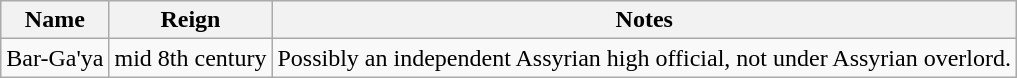<table class="wikitable">
<tr>
<th>Name</th>
<th>Reign</th>
<th>Notes</th>
</tr>
<tr>
<td>Bar-Ga'ya</td>
<td>mid 8th century</td>
<td>Possibly an independent Assyrian high official, not under Assyrian overlord.</td>
</tr>
</table>
